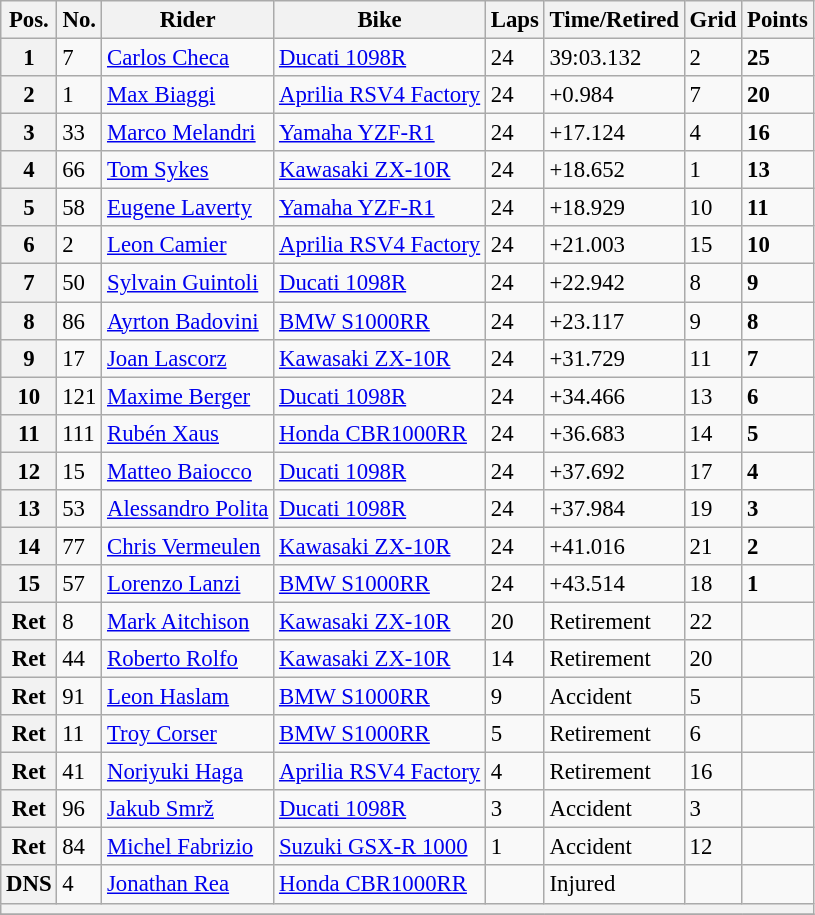<table class="wikitable" style="font-size: 95%;">
<tr>
<th>Pos.</th>
<th>No.</th>
<th>Rider</th>
<th>Bike</th>
<th>Laps</th>
<th>Time/Retired</th>
<th>Grid</th>
<th>Points</th>
</tr>
<tr>
<th>1</th>
<td>7</td>
<td> <a href='#'>Carlos Checa</a></td>
<td><a href='#'>Ducati 1098R</a></td>
<td>24</td>
<td>39:03.132</td>
<td>2</td>
<td><strong>25</strong></td>
</tr>
<tr>
<th>2</th>
<td>1</td>
<td> <a href='#'>Max Biaggi</a></td>
<td><a href='#'>Aprilia RSV4 Factory</a></td>
<td>24</td>
<td>+0.984</td>
<td>7</td>
<td><strong>20</strong></td>
</tr>
<tr>
<th>3</th>
<td>33</td>
<td> <a href='#'>Marco Melandri</a></td>
<td><a href='#'>Yamaha YZF-R1</a></td>
<td>24</td>
<td>+17.124</td>
<td>4</td>
<td><strong>16</strong></td>
</tr>
<tr>
<th>4</th>
<td>66</td>
<td> <a href='#'>Tom Sykes</a></td>
<td><a href='#'>Kawasaki ZX-10R</a></td>
<td>24</td>
<td>+18.652</td>
<td>1</td>
<td><strong>13</strong></td>
</tr>
<tr>
<th>5</th>
<td>58</td>
<td> <a href='#'>Eugene Laverty</a></td>
<td><a href='#'>Yamaha YZF-R1</a></td>
<td>24</td>
<td>+18.929</td>
<td>10</td>
<td><strong>11</strong></td>
</tr>
<tr>
<th>6</th>
<td>2</td>
<td> <a href='#'>Leon Camier</a></td>
<td><a href='#'>Aprilia RSV4 Factory</a></td>
<td>24</td>
<td>+21.003</td>
<td>15</td>
<td><strong>10</strong></td>
</tr>
<tr>
<th>7</th>
<td>50</td>
<td> <a href='#'>Sylvain Guintoli</a></td>
<td><a href='#'>Ducati 1098R</a></td>
<td>24</td>
<td>+22.942</td>
<td>8</td>
<td><strong>9</strong></td>
</tr>
<tr>
<th>8</th>
<td>86</td>
<td> <a href='#'>Ayrton Badovini</a></td>
<td><a href='#'>BMW S1000RR</a></td>
<td>24</td>
<td>+23.117</td>
<td>9</td>
<td><strong>8</strong></td>
</tr>
<tr>
<th>9</th>
<td>17</td>
<td> <a href='#'>Joan Lascorz</a></td>
<td><a href='#'>Kawasaki ZX-10R</a></td>
<td>24</td>
<td>+31.729</td>
<td>11</td>
<td><strong>7</strong></td>
</tr>
<tr>
<th>10</th>
<td>121</td>
<td> <a href='#'>Maxime Berger</a></td>
<td><a href='#'>Ducati 1098R</a></td>
<td>24</td>
<td>+34.466</td>
<td>13</td>
<td><strong>6</strong></td>
</tr>
<tr>
<th>11</th>
<td>111</td>
<td> <a href='#'>Rubén Xaus</a></td>
<td><a href='#'>Honda CBR1000RR</a></td>
<td>24</td>
<td>+36.683</td>
<td>14</td>
<td><strong>5</strong></td>
</tr>
<tr>
<th>12</th>
<td>15</td>
<td> <a href='#'>Matteo Baiocco</a></td>
<td><a href='#'>Ducati 1098R</a></td>
<td>24</td>
<td>+37.692</td>
<td>17</td>
<td><strong>4</strong></td>
</tr>
<tr>
<th>13</th>
<td>53</td>
<td> <a href='#'>Alessandro Polita</a></td>
<td><a href='#'>Ducati 1098R</a></td>
<td>24</td>
<td>+37.984</td>
<td>19</td>
<td><strong>3</strong></td>
</tr>
<tr>
<th>14</th>
<td>77</td>
<td> <a href='#'>Chris Vermeulen</a></td>
<td><a href='#'>Kawasaki ZX-10R</a></td>
<td>24</td>
<td>+41.016</td>
<td>21</td>
<td><strong>2</strong></td>
</tr>
<tr>
<th>15</th>
<td>57</td>
<td> <a href='#'>Lorenzo Lanzi</a></td>
<td><a href='#'>BMW S1000RR</a></td>
<td>24</td>
<td>+43.514</td>
<td>18</td>
<td><strong>1</strong></td>
</tr>
<tr>
<th>Ret</th>
<td>8</td>
<td> <a href='#'>Mark Aitchison</a></td>
<td><a href='#'>Kawasaki ZX-10R</a></td>
<td>20</td>
<td>Retirement</td>
<td>22</td>
<td></td>
</tr>
<tr>
<th>Ret</th>
<td>44</td>
<td> <a href='#'>Roberto Rolfo</a></td>
<td><a href='#'>Kawasaki ZX-10R</a></td>
<td>14</td>
<td>Retirement</td>
<td>20</td>
<td></td>
</tr>
<tr>
<th>Ret</th>
<td>91</td>
<td> <a href='#'>Leon Haslam</a></td>
<td><a href='#'>BMW S1000RR</a></td>
<td>9</td>
<td>Accident</td>
<td>5</td>
<td></td>
</tr>
<tr>
<th>Ret</th>
<td>11</td>
<td> <a href='#'>Troy Corser</a></td>
<td><a href='#'>BMW S1000RR</a></td>
<td>5</td>
<td>Retirement</td>
<td>6</td>
<td></td>
</tr>
<tr>
<th>Ret</th>
<td>41</td>
<td> <a href='#'>Noriyuki Haga</a></td>
<td><a href='#'>Aprilia RSV4 Factory</a></td>
<td>4</td>
<td>Retirement</td>
<td>16</td>
<td></td>
</tr>
<tr>
<th>Ret</th>
<td>96</td>
<td> <a href='#'>Jakub Smrž</a></td>
<td><a href='#'>Ducati 1098R</a></td>
<td>3</td>
<td>Accident</td>
<td>3</td>
<td></td>
</tr>
<tr>
<th>Ret</th>
<td>84</td>
<td> <a href='#'>Michel Fabrizio</a></td>
<td><a href='#'>Suzuki GSX-R 1000</a></td>
<td>1</td>
<td>Accident</td>
<td>12</td>
<td></td>
</tr>
<tr>
<th>DNS</th>
<td>4</td>
<td> <a href='#'>Jonathan Rea</a></td>
<td><a href='#'>Honda CBR1000RR</a></td>
<td></td>
<td>Injured</td>
<td></td>
<td></td>
</tr>
<tr>
<th colspan=8></th>
</tr>
<tr>
</tr>
</table>
